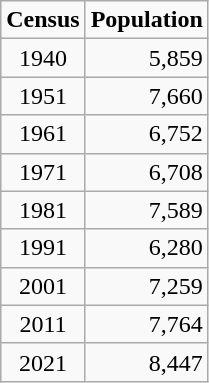<table class="wikitable" style="float:center;">
<tr>
<td colspan="1" align="center"><strong>Census</strong> </td>
<td><strong>Population</strong></td>
</tr>
<tr>
<td align="center">1940</td>
<td align="right">5,859</td>
</tr>
<tr>
<td align="center">1951</td>
<td align="right">7,660</td>
</tr>
<tr>
<td align="center">1961</td>
<td align="right">6,752</td>
</tr>
<tr>
<td align="center">1971</td>
<td align="right">6,708</td>
</tr>
<tr>
<td align="center">1981</td>
<td align="right">7,589</td>
</tr>
<tr>
<td align="center">1991</td>
<td align="right">6,280</td>
</tr>
<tr>
<td align="center">2001</td>
<td align="right">7,259</td>
</tr>
<tr>
<td align="center">2011</td>
<td align="right">7,764</td>
</tr>
<tr>
<td align="center">2021</td>
<td align="right">8,447</td>
</tr>
</table>
